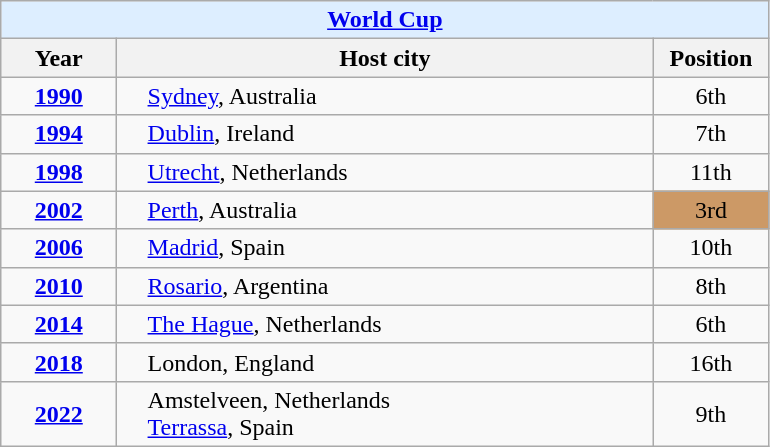<table class="wikitable" style="text-align: center;">
<tr>
<th colspan=3 style="background-color: #ddeeff;"><a href='#'>World Cup</a></th>
</tr>
<tr>
<th style="width: 70px;">Year</th>
<th style="width: 350px;">Host city</th>
<th style="width: 70px;">Position</th>
</tr>
<tr>
<td><strong><a href='#'>1990</a></strong></td>
<td style="text-align: left; padding-left: 20px;"> <a href='#'>Sydney</a>, Australia</td>
<td>6th</td>
</tr>
<tr>
<td><strong><a href='#'>1994</a></strong></td>
<td style="text-align: left; padding-left: 20px;"> <a href='#'>Dublin</a>, Ireland</td>
<td>7th</td>
</tr>
<tr>
<td><strong><a href='#'>1998</a></strong></td>
<td style="text-align: left; padding-left: 20px;"> <a href='#'>Utrecht</a>, Netherlands</td>
<td>11th</td>
</tr>
<tr>
<td><strong><a href='#'>2002</a></strong></td>
<td style="text-align: left; padding-left: 20px;"> <a href='#'>Perth</a>, Australia</td>
<td style="background-color: #cc9966">3rd</td>
</tr>
<tr>
<td><strong><a href='#'>2006</a></strong></td>
<td style="text-align: left; padding-left: 20px;"> <a href='#'>Madrid</a>, Spain</td>
<td>10th</td>
</tr>
<tr>
<td><strong><a href='#'>2010</a></strong></td>
<td style="text-align: left; padding-left: 20px;"> <a href='#'>Rosario</a>, Argentina</td>
<td>8th</td>
</tr>
<tr>
<td><strong><a href='#'>2014</a></strong></td>
<td style="text-align: left; padding-left: 20px;"> <a href='#'>The Hague</a>, Netherlands</td>
<td>6th</td>
</tr>
<tr>
<td><strong><a href='#'>2018</a></strong></td>
<td style="text-align: left; padding-left: 20px;"> London, England</td>
<td>16th</td>
</tr>
<tr>
<td><strong><a href='#'>2022</a></strong></td>
<td style="text-align: left; padding-left: 20px;"> Amstelveen, Netherlands<br> <a href='#'>Terrassa</a>, Spain</td>
<td>9th</td>
</tr>
</table>
